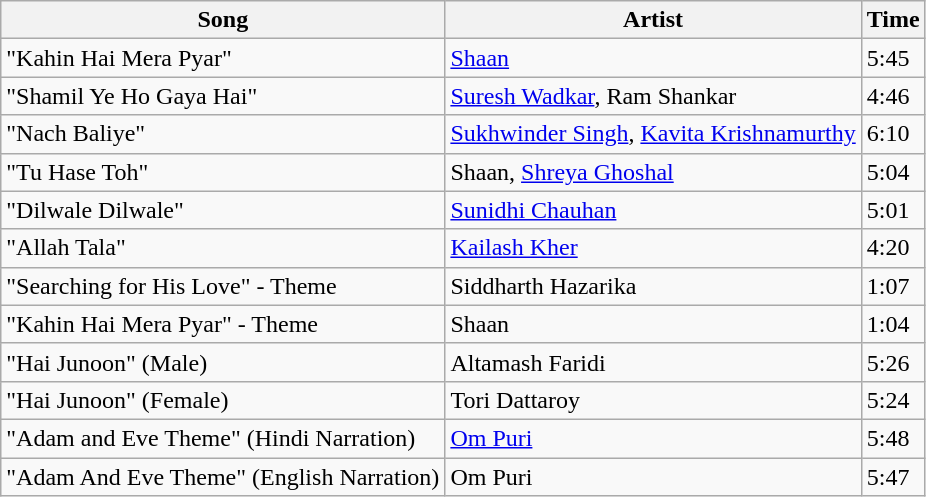<table class="wikitable">
<tr>
<th>Song</th>
<th>Artist</th>
<th>Time</th>
</tr>
<tr>
<td>"Kahin Hai Mera Pyar"</td>
<td><a href='#'>Shaan</a></td>
<td>5:45</td>
</tr>
<tr>
<td>"Shamil Ye Ho Gaya Hai"</td>
<td><a href='#'>Suresh Wadkar</a>, Ram Shankar</td>
<td>4:46</td>
</tr>
<tr>
<td>"Nach Baliye"</td>
<td><a href='#'>Sukhwinder Singh</a>, <a href='#'>Kavita Krishnamurthy</a></td>
<td>6:10</td>
</tr>
<tr>
<td>"Tu Hase Toh"</td>
<td>Shaan, <a href='#'>Shreya Ghoshal</a></td>
<td>5:04</td>
</tr>
<tr>
<td>"Dilwale Dilwale"</td>
<td><a href='#'>Sunidhi Chauhan</a></td>
<td>5:01</td>
</tr>
<tr>
<td>"Allah Tala"</td>
<td><a href='#'>Kailash Kher</a></td>
<td>4:20</td>
</tr>
<tr>
<td>"Searching for His Love" - Theme</td>
<td>Siddharth Hazarika</td>
<td>1:07</td>
</tr>
<tr>
<td>"Kahin Hai Mera Pyar" - Theme</td>
<td>Shaan</td>
<td>1:04</td>
</tr>
<tr>
<td>"Hai Junoon" (Male)</td>
<td>Altamash Faridi</td>
<td>5:26</td>
</tr>
<tr>
<td>"Hai Junoon" (Female)</td>
<td>Tori Dattaroy</td>
<td>5:24</td>
</tr>
<tr>
<td>"Adam and Eve Theme" (Hindi Narration)</td>
<td><a href='#'>Om Puri</a></td>
<td>5:48</td>
</tr>
<tr>
<td>"Adam And Eve Theme" (English Narration)</td>
<td>Om Puri</td>
<td>5:47</td>
</tr>
</table>
